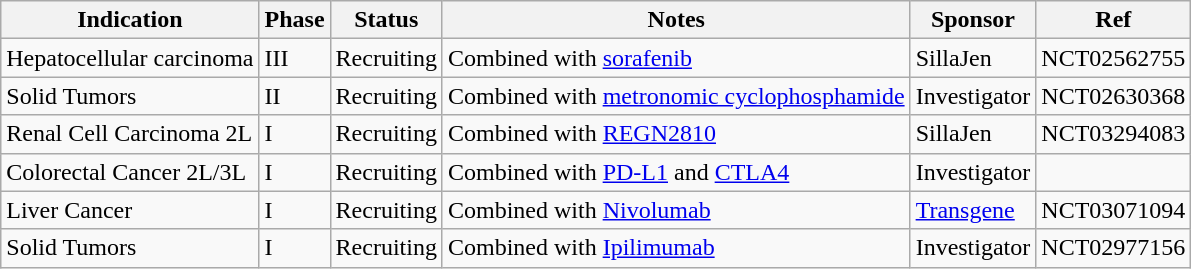<table class="wikitable">
<tr>
<th scope="col">Indication</th>
<th scope="col">Phase</th>
<th scope="col">Status</th>
<th scope="col">Notes</th>
<th scope="col">Sponsor</th>
<th scope="col">Ref</th>
</tr>
<tr>
<td>Hepatocellular carcinoma</td>
<td>III</td>
<td>Recruiting</td>
<td>Combined with <a href='#'>sorafenib</a></td>
<td>SillaJen</td>
<td>NCT02562755</td>
</tr>
<tr>
<td>Solid Tumors</td>
<td>II</td>
<td>Recruiting</td>
<td>Combined with <a href='#'>metronomic cyclophosphamide</a></td>
<td>Investigator</td>
<td>NCT02630368</td>
</tr>
<tr>
<td>Renal Cell Carcinoma 2L</td>
<td>I</td>
<td>Recruiting</td>
<td>Combined with <a href='#'>REGN2810</a></td>
<td>SillaJen</td>
<td>NCT03294083</td>
</tr>
<tr>
<td>Colorectal Cancer 2L/3L</td>
<td>I</td>
<td>Recruiting</td>
<td>Combined with <a href='#'>PD-L1</a> and <a href='#'>CTLA4</a></td>
<td>Investigator</td>
<td></td>
</tr>
<tr>
<td>Liver Cancer</td>
<td>I</td>
<td>Recruiting</td>
<td>Combined with <a href='#'>Nivolumab</a></td>
<td><a href='#'>Transgene</a></td>
<td>NCT03071094</td>
</tr>
<tr>
<td>Solid Tumors</td>
<td>I</td>
<td>Recruiting</td>
<td>Combined with <a href='#'>Ipilimumab</a></td>
<td>Investigator</td>
<td>NCT02977156</td>
</tr>
</table>
